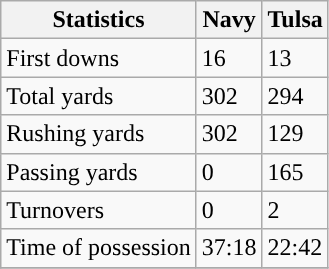<table class="wikitable">
<tr>
<th>Statistics</th>
<th>Navy</th>
<th>Tulsa</th>
</tr>
<tr>
<td>First downs</td>
<td>16</td>
<td>13</td>
</tr>
<tr>
<td>Total yards</td>
<td>302</td>
<td>294</td>
</tr>
<tr>
<td>Rushing yards</td>
<td>302</td>
<td>129</td>
</tr>
<tr>
<td>Passing yards</td>
<td>0</td>
<td>165</td>
</tr>
<tr>
<td>Turnovers</td>
<td>0</td>
<td>2</td>
</tr>
<tr>
<td>Time of possession</td>
<td>37:18</td>
<td>22:42</td>
</tr>
<tr>
</tr>
</table>
